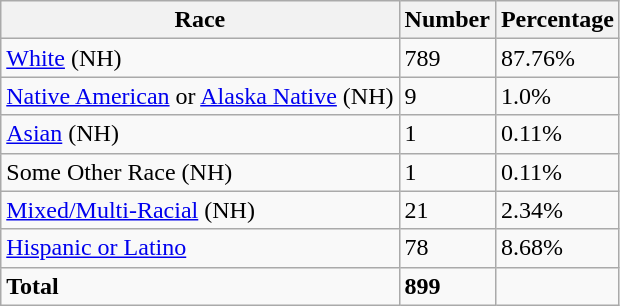<table class="wikitable">
<tr>
<th>Race</th>
<th>Number</th>
<th>Percentage</th>
</tr>
<tr>
<td><a href='#'>White</a> (NH)</td>
<td>789</td>
<td>87.76%</td>
</tr>
<tr>
<td><a href='#'>Native American</a> or <a href='#'>Alaska Native</a> (NH)</td>
<td>9</td>
<td>1.0%</td>
</tr>
<tr>
<td><a href='#'>Asian</a> (NH)</td>
<td>1</td>
<td>0.11%</td>
</tr>
<tr>
<td>Some Other Race (NH)</td>
<td>1</td>
<td>0.11%</td>
</tr>
<tr>
<td><a href='#'>Mixed/Multi-Racial</a> (NH)</td>
<td>21</td>
<td>2.34%</td>
</tr>
<tr>
<td><a href='#'>Hispanic or Latino</a></td>
<td>78</td>
<td>8.68%</td>
</tr>
<tr>
<td><strong>Total</strong></td>
<td><strong>899</strong></td>
<td></td>
</tr>
</table>
